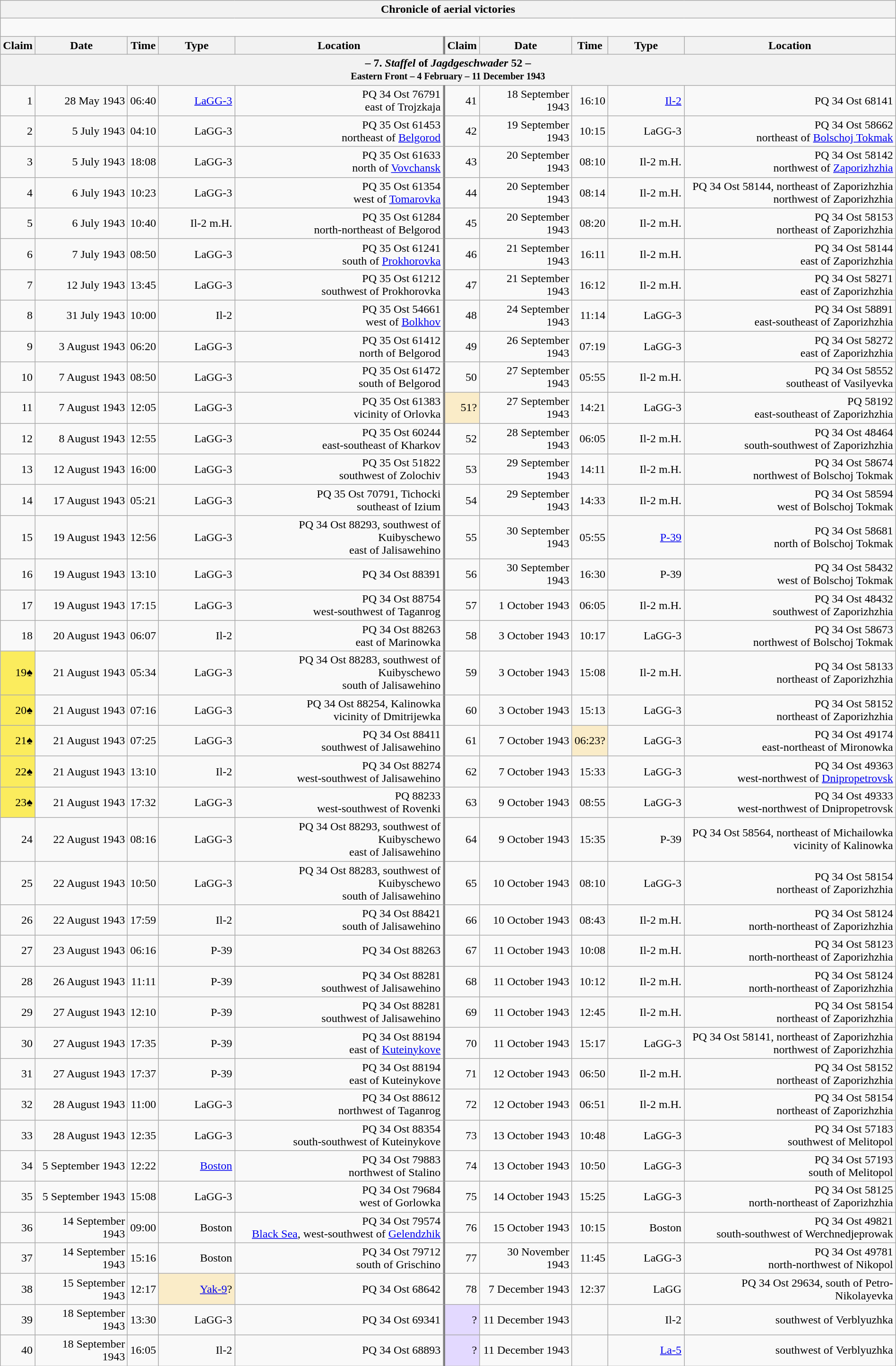<table class="wikitable plainrowheaders collapsible" style="margin-left: auto; margin-right: auto; border: none; text-align:right; width: 100%;">
<tr>
<th colspan="10">Chronicle of aerial victories</th>
</tr>
<tr>
<td colspan="10" style="text-align: left;"><br>

</td>
</tr>
<tr>
<th scope="col">Claim</th>
<th scope="col">Date</th>
<th scope="col">Time</th>
<th scope="col" width="100px">Type</th>
<th scope="col">Location</th>
<th scope="col" style="border-left: 3px solid grey;">Claim</th>
<th scope="col">Date</th>
<th scope="col">Time</th>
<th scope="col" width="100px">Type</th>
<th scope="col">Location</th>
</tr>
<tr>
<th colspan="10">– 7. <em>Staffel</em> of <em>Jagdgeschwader</em> 52 –<br><small>Eastern Front – 4 February – 11 December 1943</small></th>
</tr>
<tr>
<td>1</td>
<td>28 May 1943</td>
<td>06:40</td>
<td><a href='#'>LaGG-3</a></td>
<td>PQ 34 Ost 76791<br>east of Trojzkaja</td>
<td style="border-left: 3px solid grey;">41</td>
<td>18 September 1943</td>
<td>16:10</td>
<td><a href='#'>Il-2</a></td>
<td>PQ 34 Ost 68141</td>
</tr>
<tr>
<td>2</td>
<td>5 July 1943</td>
<td>04:10</td>
<td>LaGG-3</td>
<td>PQ 35 Ost 61453<br> northeast of <a href='#'>Belgorod</a></td>
<td style="border-left: 3px solid grey;">42</td>
<td>19 September 1943</td>
<td>10:15</td>
<td>LaGG-3</td>
<td>PQ 34 Ost 58662<br> northeast of <a href='#'>Bolschoj Tokmak</a></td>
</tr>
<tr>
<td>3</td>
<td>5 July 1943</td>
<td>18:08</td>
<td>LaGG-3</td>
<td>PQ 35 Ost 61633<br> north of <a href='#'>Vovchansk</a></td>
<td style="border-left: 3px solid grey;">43</td>
<td>20 September 1943</td>
<td>08:10</td>
<td>Il-2 m.H.</td>
<td>PQ 34 Ost 58142<br>northwest of <a href='#'>Zaporizhzhia</a></td>
</tr>
<tr>
<td>4</td>
<td>6 July 1943</td>
<td>10:23</td>
<td>LaGG-3</td>
<td>PQ 35 Ost 61354<br> west of <a href='#'>Tomarovka</a></td>
<td style="border-left: 3px solid grey;">44</td>
<td>20 September 1943</td>
<td>08:14</td>
<td>Il-2 m.H.</td>
<td>PQ 34 Ost 58144, northeast of Zaporizhzhia<br>northwest of Zaporizhzhia</td>
</tr>
<tr>
<td>5</td>
<td>6 July 1943</td>
<td>10:40</td>
<td>Il-2 m.H.</td>
<td>PQ 35 Ost 61284<br> north-northeast of Belgorod</td>
<td style="border-left: 3px solid grey;">45</td>
<td>20 September 1943</td>
<td>08:20</td>
<td>Il-2 m.H.</td>
<td>PQ 34 Ost 58153<br>northeast of Zaporizhzhia</td>
</tr>
<tr>
<td>6</td>
<td>7 July 1943</td>
<td>08:50</td>
<td>LaGG-3</td>
<td>PQ 35 Ost 61241<br> south of <a href='#'>Prokhorovka</a></td>
<td style="border-left: 3px solid grey;">46</td>
<td>21 September 1943</td>
<td>16:11</td>
<td>Il-2 m.H.</td>
<td>PQ 34 Ost 58144<br> east of Zaporizhzhia</td>
</tr>
<tr>
<td>7</td>
<td>12 July 1943</td>
<td>13:45</td>
<td>LaGG-3</td>
<td>PQ 35 Ost 61212<br> southwest of Prokhorovka</td>
<td style="border-left: 3px solid grey;">47</td>
<td>21 September 1943</td>
<td>16:12</td>
<td>Il-2 m.H.</td>
<td>PQ 34 Ost 58271<br> east of Zaporizhzhia</td>
</tr>
<tr>
<td>8</td>
<td>31 July 1943</td>
<td>10:00</td>
<td>Il-2</td>
<td>PQ 35 Ost 54661<br>west of <a href='#'>Bolkhov</a></td>
<td style="border-left: 3px solid grey;">48</td>
<td>24 September 1943</td>
<td>11:14</td>
<td>LaGG-3</td>
<td>PQ 34 Ost 58891<br> east-southeast of Zaporizhzhia</td>
</tr>
<tr>
<td>9</td>
<td>3 August 1943</td>
<td>06:20</td>
<td>LaGG-3</td>
<td>PQ 35 Ost 61412<br> north of Belgorod</td>
<td style="border-left: 3px solid grey;">49</td>
<td>26 September 1943</td>
<td>07:19</td>
<td>LaGG-3</td>
<td>PQ 34 Ost 58272<br> east of Zaporizhzhia</td>
</tr>
<tr>
<td>10</td>
<td>7 August 1943</td>
<td>08:50</td>
<td>LaGG-3</td>
<td>PQ 35 Ost 61472<br> south of Belgorod</td>
<td style="border-left: 3px solid grey;">50</td>
<td>27 September 1943</td>
<td>05:55</td>
<td>Il-2 m.H.</td>
<td>PQ 34 Ost 58552<br>southeast of Vasilyevka</td>
</tr>
<tr>
<td>11</td>
<td>7 August 1943</td>
<td>12:05</td>
<td>LaGG-3</td>
<td>PQ 35 Ost 61383<br>vicinity of Orlovka</td>
<td style="border-left: 3px solid grey; background:#faecc8">51?</td>
<td>27 September 1943</td>
<td>14:21</td>
<td>LaGG-3</td>
<td>PQ 58192<br> east-southeast of Zaporizhzhia</td>
</tr>
<tr>
<td>12</td>
<td>8 August 1943</td>
<td>12:55</td>
<td>LaGG-3</td>
<td>PQ 35 Ost 60244<br> east-southeast of Kharkov</td>
<td style="border-left: 3px solid grey;">52</td>
<td>28 September 1943</td>
<td>06:05</td>
<td>Il-2 m.H.</td>
<td>PQ 34 Ost 48464<br> south-southwest of Zaporizhzhia</td>
</tr>
<tr>
<td>13</td>
<td>12 August 1943</td>
<td>16:00</td>
<td>LaGG-3</td>
<td>PQ 35 Ost 51822<br> southwest of Zolochiv</td>
<td style="border-left: 3px solid grey;">53</td>
<td>29 September 1943</td>
<td>14:11</td>
<td>Il-2 m.H.</td>
<td>PQ 34 Ost 58674<br> northwest of Bolschoj Tokmak</td>
</tr>
<tr>
<td>14</td>
<td>17 August 1943</td>
<td>05:21</td>
<td>LaGG-3</td>
<td>PQ 35 Ost 70791, Tichocki<br> southeast of Izium</td>
<td style="border-left: 3px solid grey;">54</td>
<td>29 September 1943</td>
<td>14:33</td>
<td>Il-2 m.H.</td>
<td>PQ 34 Ost 58594<br> west of Bolschoj Tokmak</td>
</tr>
<tr>
<td>15</td>
<td>19 August 1943</td>
<td>12:56</td>
<td>LaGG-3</td>
<td>PQ 34 Ost 88293, southwest of Kuibyschewo<br> east of Jalisawehino</td>
<td style="border-left: 3px solid grey;">55</td>
<td>30 September 1943</td>
<td>05:55</td>
<td><a href='#'>P-39</a></td>
<td>PQ 34 Ost 58681<br> north of Bolschoj Tokmak</td>
</tr>
<tr>
<td>16</td>
<td>19 August 1943</td>
<td>13:10</td>
<td>LaGG-3</td>
<td>PQ 34 Ost 88391</td>
<td style="border-left: 3px solid grey;">56</td>
<td>30 September 1943</td>
<td>16:30</td>
<td>P-39</td>
<td>PQ 34 Ost 58432<br> west of Bolschoj Tokmak</td>
</tr>
<tr>
<td>17</td>
<td>19 August 1943</td>
<td>17:15</td>
<td>LaGG-3</td>
<td>PQ 34 Ost 88754<br> west-southwest of Taganrog</td>
<td style="border-left: 3px solid grey;">57</td>
<td>1 October 1943</td>
<td>06:05</td>
<td>Il-2 m.H.</td>
<td>PQ 34 Ost 48432<br> southwest of Zaporizhzhia</td>
</tr>
<tr>
<td>18</td>
<td>20 August 1943</td>
<td>06:07</td>
<td>Il-2</td>
<td>PQ 34 Ost 88263<br> east of Marinowka</td>
<td style="border-left: 3px solid grey;">58</td>
<td>3 October 1943</td>
<td>10:17</td>
<td>LaGG-3</td>
<td>PQ 34 Ost 58673<br> northwest of Bolschoj Tokmak</td>
</tr>
<tr>
<td style="background:#fbec5d;">19♠</td>
<td>21 August 1943</td>
<td>05:34</td>
<td>LaGG-3</td>
<td>PQ 34 Ost 88283, southwest of Kuibyschewo<br> south of Jalisawehino</td>
<td style="border-left: 3px solid grey;">59</td>
<td>3 October 1943</td>
<td>15:08</td>
<td>Il-2 m.H.</td>
<td>PQ 34 Ost 58133<br> northeast of Zaporizhzhia</td>
</tr>
<tr>
<td style="background:#fbec5d;">20♠</td>
<td>21 August 1943</td>
<td>07:16</td>
<td>LaGG-3</td>
<td>PQ 34 Ost 88254, Kalinowka<br>vicinity of Dmitrijewka</td>
<td style="border-left: 3px solid grey;">60</td>
<td>3 October 1943</td>
<td>15:13</td>
<td>LaGG-3</td>
<td>PQ 34 Ost 58152<br>northeast of Zaporizhzhia</td>
</tr>
<tr>
<td style="background:#fbec5d;">21♠</td>
<td>21 August 1943</td>
<td>07:25</td>
<td>LaGG-3</td>
<td>PQ 34 Ost 88411<br> southwest of Jalisawehino</td>
<td style="border-left: 3px solid grey;">61</td>
<td>7 October 1943</td>
<td style="background:#faecc8">06:23?</td>
<td>LaGG-3</td>
<td>PQ 34 Ost 49174<br> east-northeast of Mironowka</td>
</tr>
<tr>
<td style="background:#fbec5d;">22♠</td>
<td>21 August 1943</td>
<td>13:10</td>
<td>Il-2</td>
<td>PQ 34 Ost 88274<br> west-southwest of Jalisawehino</td>
<td style="border-left: 3px solid grey;">62</td>
<td>7 October 1943</td>
<td>15:33</td>
<td>LaGG-3</td>
<td>PQ 34 Ost 49363<br> west-northwest of <a href='#'>Dnipropetrovsk</a></td>
</tr>
<tr>
<td style="background:#fbec5d;">23♠</td>
<td>21 August 1943</td>
<td>17:32</td>
<td>LaGG-3</td>
<td>PQ 88233<br> west-southwest of Rovenki</td>
<td style="border-left: 3px solid grey;">63</td>
<td>9 October 1943</td>
<td>08:55</td>
<td>LaGG-3</td>
<td>PQ 34 Ost 49333<br> west-northwest of Dnipropetrovsk</td>
</tr>
<tr>
<td>24</td>
<td>22 August 1943</td>
<td>08:16</td>
<td>LaGG-3</td>
<td>PQ 34 Ost 88293, southwest of Kuibyschewo<br> east of Jalisawehino</td>
<td style="border-left: 3px solid grey;">64</td>
<td>9 October 1943</td>
<td>15:35</td>
<td>P-39</td>
<td>PQ 34 Ost 58564, northeast of Michailowka<br>vicinity of Kalinowka</td>
</tr>
<tr>
<td>25</td>
<td>22 August 1943</td>
<td>10:50</td>
<td>LaGG-3</td>
<td>PQ 34 Ost 88283, southwest of Kuibyschewo<br> south of Jalisawehino</td>
<td style="border-left: 3px solid grey;">65</td>
<td>10 October 1943</td>
<td>08:10</td>
<td>LaGG-3</td>
<td>PQ 34 Ost 58154<br>northeast of Zaporizhzhia</td>
</tr>
<tr>
<td>26</td>
<td>22 August 1943</td>
<td>17:59</td>
<td>Il-2</td>
<td>PQ 34 Ost 88421<br> south of Jalisawehino</td>
<td style="border-left: 3px solid grey;">66</td>
<td>10 October 1943</td>
<td>08:43</td>
<td>Il-2 m.H.</td>
<td>PQ 34 Ost 58124<br> north-northeast of Zaporizhzhia</td>
</tr>
<tr>
<td>27</td>
<td>23 August 1943</td>
<td>06:16</td>
<td>P-39</td>
<td>PQ 34 Ost 88263</td>
<td style="border-left: 3px solid grey;">67</td>
<td>11 October 1943</td>
<td>10:08</td>
<td>Il-2 m.H.</td>
<td>PQ 34 Ost 58123<br> north-northeast of Zaporizhzhia</td>
</tr>
<tr>
<td>28</td>
<td>26 August 1943</td>
<td>11:11</td>
<td>P-39</td>
<td>PQ 34 Ost 88281<br> southwest of Jalisawehino</td>
<td style="border-left: 3px solid grey;">68</td>
<td>11 October 1943</td>
<td>10:12</td>
<td>Il-2 m.H.</td>
<td>PQ 34 Ost 58124<br> north-northeast of Zaporizhzhia</td>
</tr>
<tr>
<td>29</td>
<td>27 August 1943</td>
<td>12:10</td>
<td>P-39</td>
<td>PQ 34 Ost 88281<br> southwest of Jalisawehino</td>
<td style="border-left: 3px solid grey;">69</td>
<td>11 October 1943</td>
<td>12:45</td>
<td>Il-2 m.H.</td>
<td>PQ 34 Ost 58154<br>northeast of Zaporizhzhia</td>
</tr>
<tr>
<td>30</td>
<td>27 August 1943</td>
<td>17:35</td>
<td>P-39</td>
<td>PQ 34 Ost 88194<br> east of <a href='#'>Kuteinykove</a></td>
<td style="border-left: 3px solid grey;">70</td>
<td>11 October 1943</td>
<td>15:17</td>
<td>LaGG-3</td>
<td>PQ 34 Ost 58141, northeast of Zaporizhzhia<br>northwest of Zaporizhzhia</td>
</tr>
<tr>
<td>31</td>
<td>27 August 1943</td>
<td>17:37</td>
<td>P-39</td>
<td>PQ 34 Ost 88194<br> east of Kuteinykove</td>
<td style="border-left: 3px solid grey;">71</td>
<td>12 October 1943</td>
<td>06:50</td>
<td>Il-2 m.H.</td>
<td>PQ 34 Ost 58152<br>northeast of Zaporizhzhia</td>
</tr>
<tr>
<td>32</td>
<td>28 August 1943</td>
<td>11:00</td>
<td>LaGG-3</td>
<td>PQ 34 Ost 88612<br> northwest of Taganrog</td>
<td style="border-left: 3px solid grey;">72</td>
<td>12 October 1943</td>
<td>06:51</td>
<td>Il-2 m.H.</td>
<td>PQ 34 Ost 58154<br>northeast of Zaporizhzhia</td>
</tr>
<tr>
<td>33</td>
<td>28 August 1943</td>
<td>12:35</td>
<td>LaGG-3</td>
<td>PQ 34 Ost 88354<br> south-southwest of Kuteinykove</td>
<td style="border-left: 3px solid grey;">73</td>
<td>13 October 1943</td>
<td>10:48</td>
<td>LaGG-3</td>
<td>PQ 34 Ost 57183<br> southwest of Melitopol</td>
</tr>
<tr>
<td>34</td>
<td>5 September 1943</td>
<td>12:22</td>
<td><a href='#'>Boston</a></td>
<td>PQ 34 Ost 79883<br> northwest of Stalino</td>
<td style="border-left: 3px solid grey;">74</td>
<td>13 October 1943</td>
<td>10:50</td>
<td>LaGG-3</td>
<td>PQ 34 Ost 57193<br> south of Melitopol</td>
</tr>
<tr>
<td>35</td>
<td>5 September 1943</td>
<td>15:08</td>
<td>LaGG-3</td>
<td>PQ 34 Ost 79684<br> west of Gorlowka</td>
<td style="border-left: 3px solid grey;">75</td>
<td>14 October 1943</td>
<td>15:25</td>
<td>LaGG-3</td>
<td>PQ 34 Ost 58125<br> north-northeast of Zaporizhzhia</td>
</tr>
<tr>
<td>36</td>
<td>14 September 1943</td>
<td>09:00</td>
<td>Boston</td>
<td>PQ 34 Ost 79574<br><a href='#'>Black Sea</a>,  west-southwest of <a href='#'>Gelendzhik</a></td>
<td style="border-left: 3px solid grey;">76</td>
<td>15 October 1943</td>
<td>10:15</td>
<td>Boston</td>
<td>PQ 34 Ost 49821<br> south-southwest of Werchnedjeprowak</td>
</tr>
<tr>
<td>37</td>
<td>14 September 1943</td>
<td>15:16</td>
<td>Boston</td>
<td>PQ 34 Ost 79712<br> south of Grischino</td>
<td style="border-left: 3px solid grey;">77</td>
<td>30 November 1943</td>
<td>11:45</td>
<td>LaGG-3</td>
<td>PQ 34 Ost 49781<br> north-northwest of Nikopol</td>
</tr>
<tr>
<td>38</td>
<td>15 September 1943</td>
<td>12:17</td>
<td style="background:#faecc8"><a href='#'>Yak-9</a>?</td>
<td>PQ 34 Ost 68642</td>
<td style="border-left: 3px solid grey;">78</td>
<td>7 December 1943</td>
<td>12:37</td>
<td>LaGG</td>
<td>PQ 34 Ost 29634, south of Petro-Nikolayevka</td>
</tr>
<tr>
<td>39</td>
<td>18 September 1943</td>
<td>13:30</td>
<td>LaGG-3</td>
<td>PQ 34 Ost 69341</td>
<td style="border-left: 3px solid grey; background:#e3d9ff;">?</td>
<td>11 December 1943</td>
<td></td>
<td>Il-2</td>
<td>southwest of Verblyuzhka</td>
</tr>
<tr>
<td>40</td>
<td>18 September 1943</td>
<td>16:05</td>
<td>Il-2</td>
<td>PQ 34 Ost 68893</td>
<td style="border-left: 3px solid grey; background:#e3d9ff;">?</td>
<td>11 December 1943</td>
<td></td>
<td><a href='#'>La-5</a></td>
<td>southwest of Verblyuzhka</td>
</tr>
</table>
